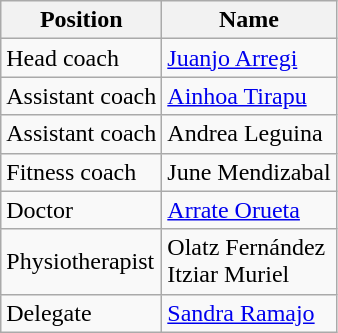<table class="wikitable">
<tr>
<th>Position</th>
<th>Name</th>
</tr>
<tr>
<td>Head coach</td>
<td> <a href='#'>Juanjo Arregi</a></td>
</tr>
<tr>
<td>Assistant coach</td>
<td> <a href='#'>Ainhoa Tirapu</a></td>
</tr>
<tr>
<td>Assistant coach</td>
<td> Andrea Leguina<br></td>
</tr>
<tr>
<td>Fitness coach</td>
<td>June Mendizabal</td>
</tr>
<tr>
<td>Doctor</td>
<td><a href='#'>Arrate Orueta</a></td>
</tr>
<tr>
<td>Physiotherapist</td>
<td>Olatz Fernández <br> Itziar Muriel</td>
</tr>
<tr>
<td>Delegate</td>
<td><a href='#'>Sandra Ramajo</a></td>
</tr>
</table>
